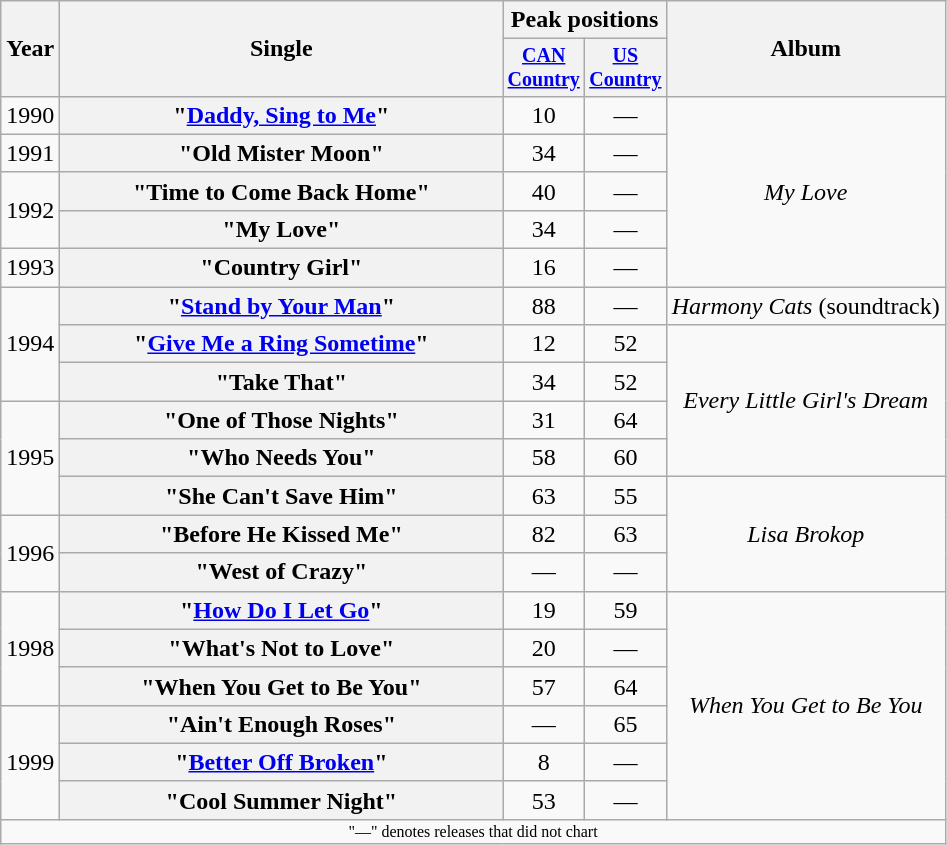<table class="wikitable plainrowheaders" style="text-align:center;">
<tr>
<th rowspan="2">Year</th>
<th rowspan="2" style="width:18em;">Single</th>
<th colspan="2">Peak positions</th>
<th rowspan="2">Album</th>
</tr>
<tr style="font-size:smaller;">
<th width="45"><a href='#'>CAN Country</a><br></th>
<th width="45"><a href='#'>US Country</a><br></th>
</tr>
<tr>
<td>1990</td>
<th scope="row">"<a href='#'>Daddy, Sing to Me</a>"</th>
<td>10</td>
<td>—</td>
<td rowspan="5"><em>My Love</em></td>
</tr>
<tr>
<td>1991</td>
<th scope="row">"Old Mister Moon"</th>
<td>34</td>
<td>—</td>
</tr>
<tr>
<td rowspan="2">1992</td>
<th scope="row">"Time to Come Back Home"</th>
<td>40</td>
<td>—</td>
</tr>
<tr>
<th scope="row">"My Love"</th>
<td>34</td>
<td>—</td>
</tr>
<tr>
<td>1993</td>
<th scope="row">"Country Girl"</th>
<td>16</td>
<td>—</td>
</tr>
<tr>
<td rowspan="3">1994</td>
<th scope="row">"<a href='#'>Stand by Your Man</a>"</th>
<td>88</td>
<td>—</td>
<td><em>Harmony Cats</em> (soundtrack)</td>
</tr>
<tr>
<th scope="row">"<a href='#'>Give Me a Ring Sometime</a>"</th>
<td>12</td>
<td>52</td>
<td rowspan="4"><em>Every Little Girl's Dream</em></td>
</tr>
<tr>
<th scope="row">"Take That"</th>
<td>34</td>
<td>52</td>
</tr>
<tr>
<td rowspan="3">1995</td>
<th scope="row">"One of Those Nights"</th>
<td>31</td>
<td>64</td>
</tr>
<tr>
<th scope="row">"Who Needs You"</th>
<td>58</td>
<td>60</td>
</tr>
<tr>
<th scope="row">"She Can't Save Him"</th>
<td>63</td>
<td>55</td>
<td rowspan="3"><em>Lisa Brokop</em></td>
</tr>
<tr>
<td rowspan="2">1996</td>
<th scope="row">"Before He Kissed Me"</th>
<td>82</td>
<td>63</td>
</tr>
<tr>
<th scope="row">"West of Crazy"</th>
<td>—</td>
<td>—</td>
</tr>
<tr>
<td rowspan="3">1998</td>
<th scope="row">"<a href='#'>How Do I Let Go</a>"</th>
<td>19</td>
<td>59</td>
<td rowspan="6"><em>When You Get to Be You</em></td>
</tr>
<tr>
<th scope="row">"What's Not to Love"</th>
<td>20</td>
<td>—</td>
</tr>
<tr>
<th scope="row">"When You Get to Be You"</th>
<td>57</td>
<td>64</td>
</tr>
<tr>
<td rowspan="3">1999</td>
<th scope="row">"Ain't Enough Roses"</th>
<td>—</td>
<td>65</td>
</tr>
<tr>
<th scope="row">"<a href='#'>Better Off Broken</a>"</th>
<td>8</td>
<td>—</td>
</tr>
<tr>
<th scope="row">"Cool Summer Night"</th>
<td>53</td>
<td>—</td>
</tr>
<tr>
<td colspan="5" style="font-size:8pt">"—" denotes releases that did not chart</td>
</tr>
</table>
